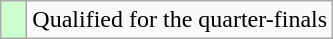<table class="wikitable">
<tr>
<td width=10px bgcolor="#ccffcc"></td>
<td>Qualified for the quarter-finals</td>
</tr>
</table>
